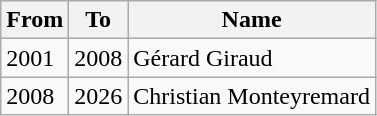<table class="wikitable">
<tr>
<th>From</th>
<th>To</th>
<th>Name</th>
</tr>
<tr>
<td>2001</td>
<td>2008</td>
<td>Gérard Giraud</td>
</tr>
<tr>
<td>2008</td>
<td>2026</td>
<td>Christian Monteyremard</td>
</tr>
</table>
